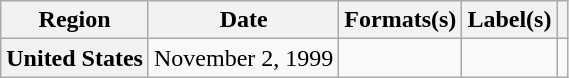<table class="wikitable plainrowheaders">
<tr>
<th scope="col">Region</th>
<th scope="col">Date</th>
<th scope="col">Formats(s)</th>
<th scope="col">Label(s)</th>
<th scope="col"></th>
</tr>
<tr>
<th scope="row" rowspan="2">United States</th>
<td>November 2, 1999</td>
<td></td>
<td></td>
<td align="center"></td>
</tr>
</table>
